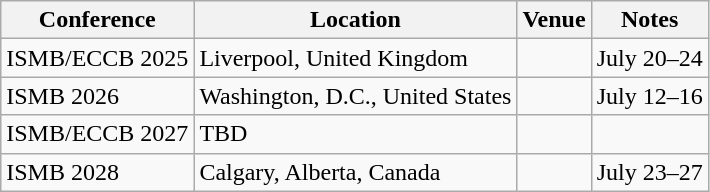<table class="wikitable">
<tr>
<th>Conference</th>
<th>Location</th>
<th>Venue</th>
<th>Notes</th>
</tr>
<tr>
<td>ISMB/ECCB 2025</td>
<td>Liverpool, United Kingdom</td>
<td></td>
<td>July 20–24</td>
</tr>
<tr>
<td>ISMB 2026</td>
<td>Washington, D.C., United States</td>
<td></td>
<td>July 12–16</td>
</tr>
<tr>
<td>ISMB/ECCB 2027</td>
<td>TBD</td>
<td></td>
<td></td>
</tr>
<tr>
<td>ISMB 2028</td>
<td>Calgary, Alberta, Canada</td>
<td></td>
<td>July 23–27</td>
</tr>
</table>
